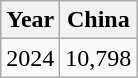<table class="wikitable">
<tr>
<th>Year</th>
<th>China</th>
</tr>
<tr>
<td>2024</td>
<td>10,798</td>
</tr>
</table>
